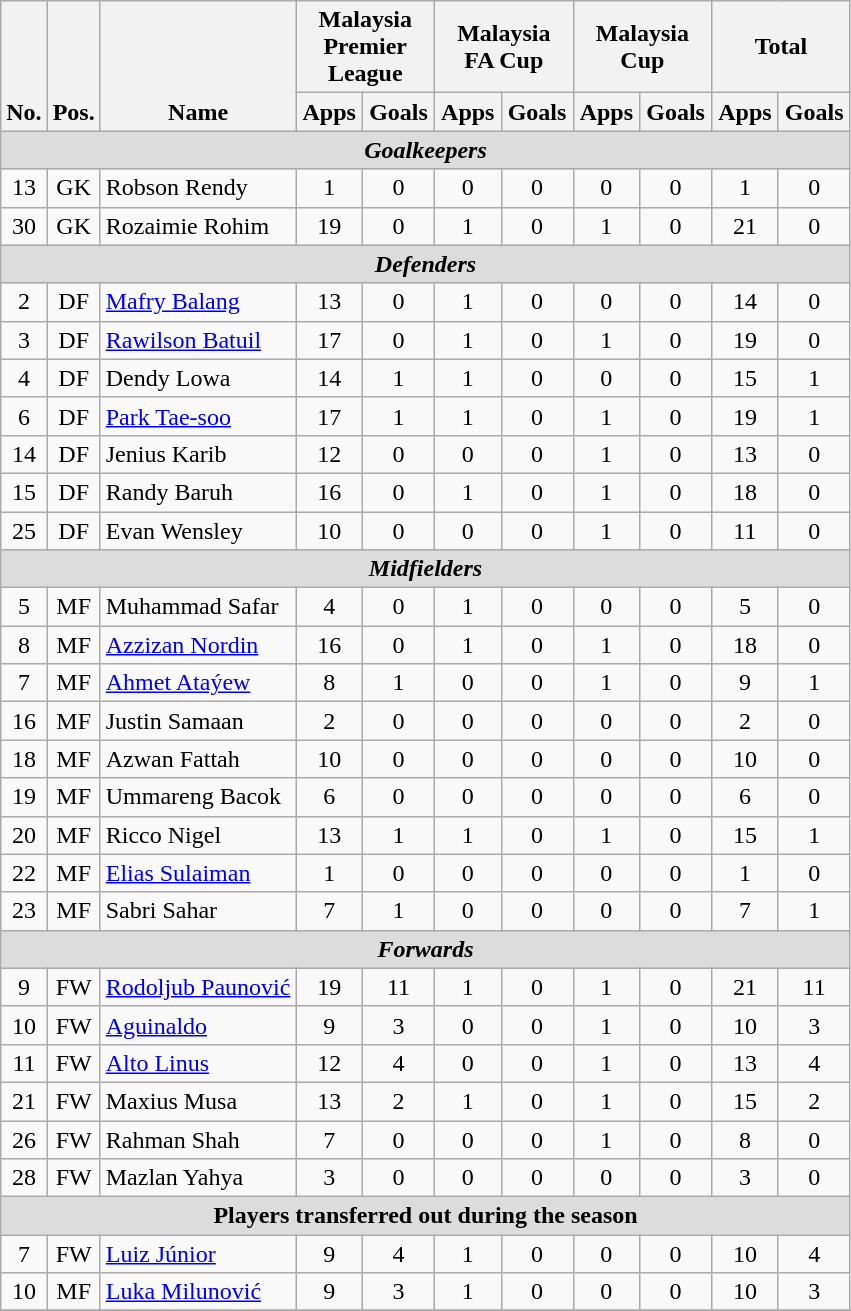<table class="wikitable" style="text-align:center">
<tr>
<th rowspan="2" style="vertical-align:bottom;">No.</th>
<th rowspan="2" style="vertical-align:bottom;">Pos.</th>
<th rowspan="2" style="vertical-align:bottom;">Name</th>
<th colspan="2" style="width:85px;">Malaysia Premier League</th>
<th colspan="2" style="width:85px;">Malaysia FA Cup</th>
<th colspan="2" style="width:85px;">Malaysia Cup</th>
<th colspan="2" style="width:85px;">Total</th>
</tr>
<tr>
<th>Apps</th>
<th>Goals</th>
<th>Apps</th>
<th>Goals</th>
<th>Apps</th>
<th>Goals</th>
<th>Apps</th>
<th>Goals</th>
</tr>
<tr>
<th colspan=14 style=background:#dcdcdc; text-align:center><em>Goalkeepers</em></th>
</tr>
<tr>
<td>13</td>
<td>GK</td>
<td align="left"> Robson Rendy</td>
<td>1</td>
<td>0</td>
<td>0</td>
<td>0</td>
<td>0</td>
<td>0</td>
<td>1</td>
<td>0</td>
</tr>
<tr>
<td>30</td>
<td>GK</td>
<td align="left"> Rozaimie Rohim</td>
<td>19</td>
<td>0</td>
<td>1</td>
<td>0</td>
<td>1</td>
<td>0</td>
<td>21</td>
<td>0</td>
</tr>
<tr>
<th colspan=14 style=background:#dcdcdc; text-align:center><em>Defenders</em></th>
</tr>
<tr>
<td>2</td>
<td>DF</td>
<td align="left"> <a href='#'>Mafry Balang</a></td>
<td>13</td>
<td>0</td>
<td>1</td>
<td>0</td>
<td>0</td>
<td>0</td>
<td>14</td>
<td>0</td>
</tr>
<tr>
<td>3</td>
<td>DF</td>
<td align="left"> <a href='#'>Rawilson Batuil</a></td>
<td>17</td>
<td>0</td>
<td>1</td>
<td>0</td>
<td>1</td>
<td>0</td>
<td>19</td>
<td>0</td>
</tr>
<tr>
<td>4</td>
<td>DF</td>
<td align="left"> Dendy Lowa</td>
<td>14</td>
<td>1</td>
<td>1</td>
<td>0</td>
<td>0</td>
<td>0</td>
<td>15</td>
<td>1</td>
</tr>
<tr>
<td>6</td>
<td>DF</td>
<td align="left"> <a href='#'>Park Tae-soo</a></td>
<td>17</td>
<td>1</td>
<td>1</td>
<td>0</td>
<td>1</td>
<td>0</td>
<td>19</td>
<td>1</td>
</tr>
<tr>
<td>14</td>
<td>DF</td>
<td align="left"> Jenius Karib</td>
<td>12</td>
<td>0</td>
<td>0</td>
<td>0</td>
<td>1</td>
<td>0</td>
<td>13</td>
<td>0</td>
</tr>
<tr>
<td>15</td>
<td>DF</td>
<td align="left"> Randy Baruh</td>
<td>16</td>
<td>0</td>
<td>1</td>
<td>0</td>
<td>1</td>
<td>0</td>
<td>18</td>
<td>0</td>
</tr>
<tr>
<td>25</td>
<td>DF</td>
<td align="left"> Evan Wensley</td>
<td>10</td>
<td>0</td>
<td>0</td>
<td>0</td>
<td>1</td>
<td>0</td>
<td>11</td>
<td>0</td>
</tr>
<tr>
<th colspan=14 style=background:#dcdcdc; text-align:center><em>Midfielders</em></th>
</tr>
<tr>
<td>5</td>
<td>MF</td>
<td align="left"> Muhammad Safar</td>
<td>4</td>
<td>0</td>
<td>1</td>
<td>0</td>
<td>0</td>
<td>0</td>
<td>5</td>
<td>0</td>
</tr>
<tr>
<td>8</td>
<td>MF</td>
<td align="left"> <a href='#'>Azzizan Nordin</a></td>
<td>16</td>
<td>0</td>
<td>1</td>
<td>0</td>
<td>1</td>
<td>0</td>
<td>18</td>
<td>0</td>
</tr>
<tr>
<td>7</td>
<td>MF</td>
<td align="left"> <a href='#'>Ahmet Ataýew</a></td>
<td>8</td>
<td>1</td>
<td>0</td>
<td>0</td>
<td>1</td>
<td>0</td>
<td>9</td>
<td>1</td>
</tr>
<tr>
<td>16</td>
<td>MF</td>
<td align="left"> Justin Samaan</td>
<td>2</td>
<td>0</td>
<td>0</td>
<td>0</td>
<td>0</td>
<td>0</td>
<td>2</td>
<td>0</td>
</tr>
<tr>
<td>18</td>
<td>MF</td>
<td align="left"> Azwan Fattah</td>
<td>10</td>
<td>0</td>
<td>0</td>
<td>0</td>
<td>0</td>
<td>0</td>
<td>10</td>
<td>0</td>
</tr>
<tr>
<td>19</td>
<td>MF</td>
<td align="left"> Ummareng Bacok</td>
<td>6</td>
<td>0</td>
<td>0</td>
<td>0</td>
<td>0</td>
<td>0</td>
<td>6</td>
<td>0</td>
</tr>
<tr>
<td>20</td>
<td>MF</td>
<td align="left"> Ricco Nigel</td>
<td>13</td>
<td>1</td>
<td>1</td>
<td>0</td>
<td>1</td>
<td>0</td>
<td>15</td>
<td>1</td>
</tr>
<tr>
<td>22</td>
<td>MF</td>
<td align="left"> <a href='#'>Elias Sulaiman</a></td>
<td>1</td>
<td>0</td>
<td>0</td>
<td>0</td>
<td>0</td>
<td>0</td>
<td>1</td>
<td>0</td>
</tr>
<tr>
<td>23</td>
<td>MF</td>
<td align="left"> Sabri Sahar</td>
<td>7</td>
<td>1</td>
<td>0</td>
<td>0</td>
<td>0</td>
<td>0</td>
<td>7</td>
<td>1</td>
</tr>
<tr>
<th colspan=14 style=background:#dcdcdc; text-align:center><em>Forwards</em></th>
</tr>
<tr>
<td>9</td>
<td>FW</td>
<td align="left"> <a href='#'>Rodoljub Paunović</a></td>
<td>19</td>
<td>11</td>
<td>1</td>
<td>0</td>
<td>1</td>
<td>0</td>
<td>21</td>
<td>11</td>
</tr>
<tr>
<td>10</td>
<td>FW</td>
<td align="left"> <a href='#'>Aguinaldo</a></td>
<td>9</td>
<td>3</td>
<td>0</td>
<td>0</td>
<td>1</td>
<td>0</td>
<td>10</td>
<td>3</td>
</tr>
<tr>
<td>11</td>
<td>FW</td>
<td align="left"> <a href='#'>Alto Linus</a></td>
<td>12</td>
<td>4</td>
<td>0</td>
<td>0</td>
<td>1</td>
<td>0</td>
<td>13</td>
<td>4</td>
</tr>
<tr>
<td>21</td>
<td>FW</td>
<td align="left"> Maxius Musa</td>
<td>13</td>
<td>2</td>
<td>1</td>
<td>0</td>
<td>1</td>
<td>0</td>
<td>15</td>
<td>2</td>
</tr>
<tr>
<td>26</td>
<td>FW</td>
<td align="left"> Rahman Shah</td>
<td>7</td>
<td>0</td>
<td>0</td>
<td>0</td>
<td>1</td>
<td>0</td>
<td>8</td>
<td>0</td>
</tr>
<tr>
<td>28</td>
<td>FW</td>
<td align="left"> Mazlan Yahya</td>
<td>3</td>
<td>0</td>
<td>0</td>
<td>0</td>
<td>0</td>
<td>0</td>
<td>3</td>
<td>0</td>
</tr>
<tr>
<th colspan=14 style=background:#dcdcdc; text-align:center>Players transferred out during the season</th>
</tr>
<tr>
<td>7</td>
<td>FW</td>
<td align="left"> <a href='#'>Luiz Júnior</a></td>
<td>9</td>
<td>4</td>
<td>1</td>
<td>0</td>
<td>0</td>
<td>0</td>
<td>10</td>
<td>4</td>
</tr>
<tr>
<td>10</td>
<td>MF</td>
<td align="left"> <a href='#'>Luka Milunović</a></td>
<td>9</td>
<td>3</td>
<td>1</td>
<td>0</td>
<td>0</td>
<td>0</td>
<td>10</td>
<td>3</td>
</tr>
<tr>
</tr>
</table>
